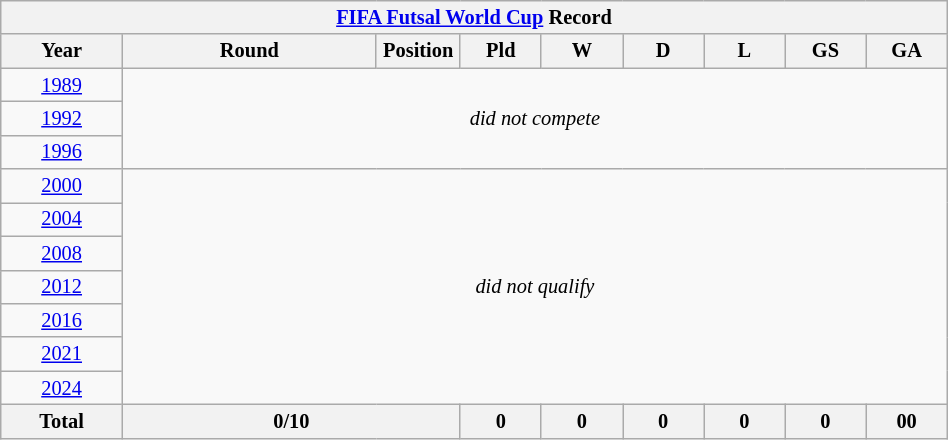<table class="wikitable" width=50% style="text-align: center;font-size:85%;">
<tr>
<th colspan=9><a href='#'>FIFA Futsal World Cup</a> Record</th>
</tr>
<tr>
<th width=12%>Year</th>
<th width=25%>Round</th>
<th width=6%>Position</th>
<th width=8%>Pld</th>
<th width=8%>W</th>
<th width=8%>D</th>
<th width=8%>L</th>
<th width=8%>GS</th>
<th width=8%>GA</th>
</tr>
<tr>
<td> <a href='#'>1989</a></td>
<td rowspan=3 colspan=8><em>did not compete</em></td>
</tr>
<tr>
<td> <a href='#'>1992</a></td>
</tr>
<tr>
<td> <a href='#'>1996</a></td>
</tr>
<tr>
<td> <a href='#'>2000</a></td>
<td rowspan=7 colspan=8><em>did not qualify</em></td>
</tr>
<tr>
<td> <a href='#'>2004</a></td>
</tr>
<tr>
<td> <a href='#'>2008</a></td>
</tr>
<tr>
<td> <a href='#'>2012</a></td>
</tr>
<tr>
<td> <a href='#'>2016</a></td>
</tr>
<tr>
<td> <a href='#'>2021</a></td>
</tr>
<tr>
<td> <a href='#'>2024</a></td>
</tr>
<tr>
<th><strong>Total</strong></th>
<th colspan=2>0/10</th>
<th>0</th>
<th>0</th>
<th>0</th>
<th>0</th>
<th>0</th>
<th>00</th>
</tr>
</table>
